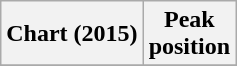<table class="wikitable plainrowheaders" style="text-align:center;">
<tr>
<th scope="col">Chart (2015)</th>
<th scope="col">Peak<br>position</th>
</tr>
<tr>
</tr>
</table>
